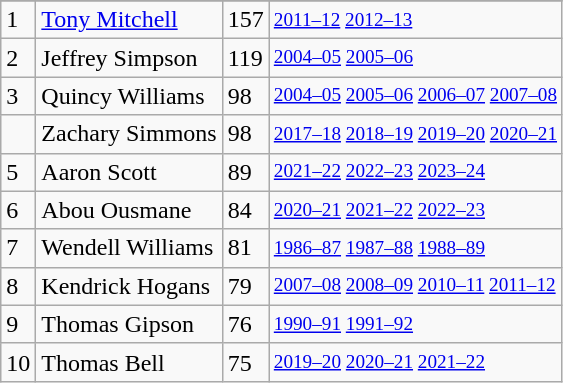<table class="wikitable">
<tr>
</tr>
<tr>
<td>1</td>
<td><a href='#'>Tony Mitchell</a></td>
<td>157</td>
<td style="font-size:80%;"><a href='#'>2011–12</a> <a href='#'>2012–13</a></td>
</tr>
<tr>
<td>2</td>
<td>Jeffrey Simpson</td>
<td>119</td>
<td style="font-size:80%;"><a href='#'>2004–05</a> <a href='#'>2005–06</a></td>
</tr>
<tr>
<td>3</td>
<td>Quincy Williams</td>
<td>98</td>
<td style="font-size:80%;"><a href='#'>2004–05</a> <a href='#'>2005–06</a> <a href='#'>2006–07</a> <a href='#'>2007–08</a></td>
</tr>
<tr>
<td></td>
<td>Zachary Simmons</td>
<td>98</td>
<td style="font-size:80%;"><a href='#'>2017–18</a> <a href='#'>2018–19</a> <a href='#'>2019–20</a> <a href='#'>2020–21</a></td>
</tr>
<tr>
<td>5</td>
<td>Aaron Scott</td>
<td>89</td>
<td style="font-size:80%;"><a href='#'>2021–22</a> <a href='#'>2022–23</a> <a href='#'>2023–24</a></td>
</tr>
<tr>
<td>6</td>
<td>Abou Ousmane</td>
<td>84</td>
<td style="font-size:80%;"><a href='#'>2020–21</a> <a href='#'>2021–22</a> <a href='#'>2022–23</a></td>
</tr>
<tr>
<td>7</td>
<td>Wendell Williams</td>
<td>81</td>
<td style="font-size:80%;"><a href='#'>1986–87</a> <a href='#'>1987–88</a> <a href='#'>1988–89</a></td>
</tr>
<tr>
<td>8</td>
<td>Kendrick Hogans</td>
<td>79</td>
<td style="font-size:80%;"><a href='#'>2007–08</a> <a href='#'>2008–09</a> <a href='#'>2010–11</a> <a href='#'>2011–12</a></td>
</tr>
<tr>
<td>9</td>
<td>Thomas Gipson</td>
<td>76</td>
<td style="font-size:80%;"><a href='#'>1990–91</a> <a href='#'>1991–92</a></td>
</tr>
<tr>
<td>10</td>
<td>Thomas Bell</td>
<td>75</td>
<td style="font-size:80%;"><a href='#'>2019–20</a> <a href='#'>2020–21</a> <a href='#'>2021–22</a></td>
</tr>
</table>
